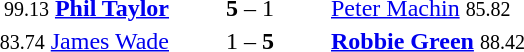<table style="text-align:center">
<tr>
<th width=223></th>
<th width=100></th>
<th width=223></th>
</tr>
<tr>
<td align=right><small>99.13</small> <strong><a href='#'>Phil Taylor</a></strong> </td>
<td><strong>5</strong> – 1</td>
<td align=left> <a href='#'>Peter Machin</a> <small>85.82</small></td>
</tr>
<tr>
<td align=right><small>83.74</small> <a href='#'>James Wade</a> </td>
<td>1 – <strong>5</strong></td>
<td align=left> <strong><a href='#'>Robbie Green</a></strong> <small>88.42</small></td>
</tr>
</table>
